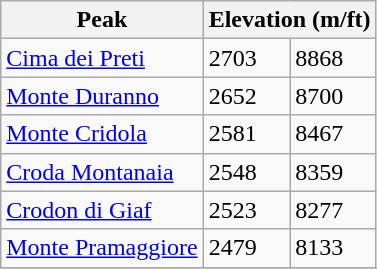<table class="wikitable">
<tr>
<th>Peak</th>
<th colspan=2>Elevation (m/ft)</th>
</tr>
<tr>
<td><a href='#'>Cima dei Preti</a></td>
<td>2703</td>
<td>8868</td>
</tr>
<tr>
<td><a href='#'>Monte Duranno</a></td>
<td>2652</td>
<td>8700</td>
</tr>
<tr>
<td><a href='#'>Monte Cridola</a></td>
<td>2581</td>
<td>8467</td>
</tr>
<tr>
<td><a href='#'>Croda Montanaia</a></td>
<td>2548</td>
<td>8359</td>
</tr>
<tr>
<td><a href='#'>Crodon di Giaf</a></td>
<td>2523</td>
<td>8277</td>
</tr>
<tr>
<td><a href='#'>Monte Pramaggiore</a></td>
<td>2479</td>
<td>8133</td>
</tr>
<tr>
</tr>
</table>
